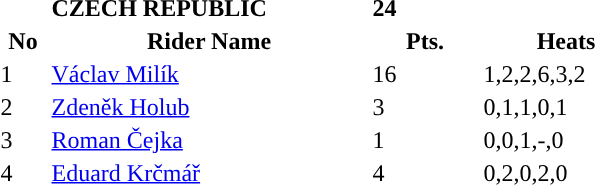<table class="toccolours">
<tr>
<td></td>
<td><strong>CZECH REPUBLIC</strong></td>
<td><strong>24</strong></td>
</tr>
<tr style="background-color:">
<th width=30px>No</th>
<th width=210px>Rider Name</th>
<th width=70px>Pts.</th>
<th width=110px>Heats</th>
</tr>
<tr style="background-color:">
<td>1</td>
<td><a href='#'>Václav Milík</a></td>
<td>16</td>
<td>1,2,2,6,3,2</td>
</tr>
<tr style="background-color:">
<td>2</td>
<td><a href='#'>Zdeněk Holub</a></td>
<td>3</td>
<td>0,1,1,0,1</td>
</tr>
<tr style="background-color:">
<td>3</td>
<td><a href='#'>Roman Čejka</a></td>
<td>1</td>
<td>0,0,1,-,0</td>
</tr>
<tr style="background-color:">
<td>4</td>
<td><a href='#'>Eduard Krčmář</a></td>
<td>4</td>
<td>0,2,0,2,0</td>
</tr>
</table>
